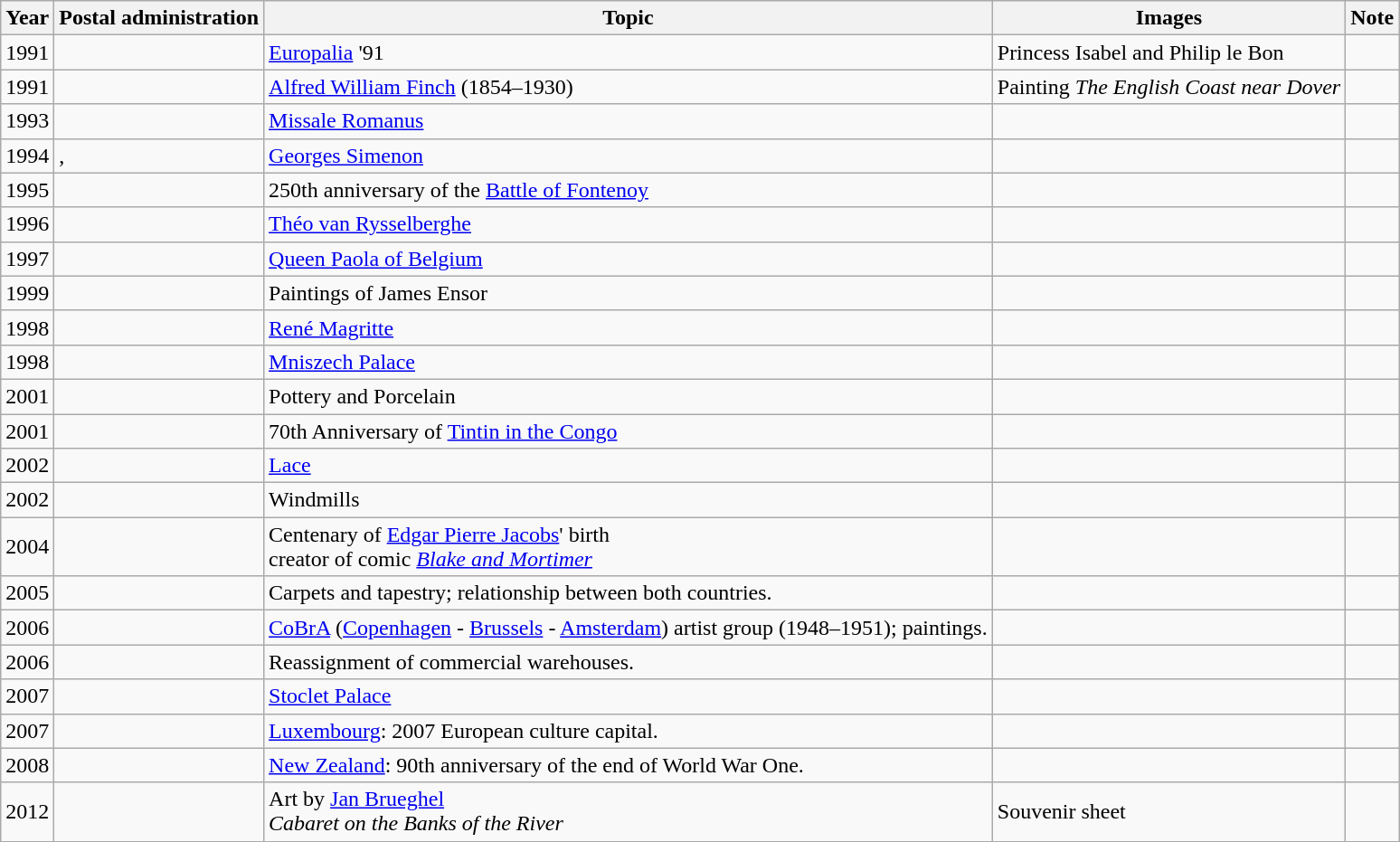<table class="wikitable">
<tr>
<th>Year</th>
<th>Postal administration</th>
<th>Topic</th>
<th>Images</th>
<th>Note</th>
</tr>
<tr>
<td>1991</td>
<td></td>
<td><a href='#'>Europalia</a> '91</td>
<td>Princess Isabel and Philip le Bon<br></td>
<td></td>
</tr>
<tr>
<td>1991</td>
<td></td>
<td><a href='#'>Alfred William Finch</a> (1854–1930)</td>
<td>Painting <em>The English Coast near Dover</em></td>
<td></td>
</tr>
<tr>
<td>1993</td>
<td></td>
<td><a href='#'>Missale Romanus</a></td>
<td></td>
<td></td>
</tr>
<tr>
<td>1994</td>
<td>, </td>
<td><a href='#'>Georges Simenon</a></td>
<td></td>
<td></td>
</tr>
<tr>
<td>1995</td>
<td></td>
<td>250th anniversary of the <a href='#'>Battle of Fontenoy</a></td>
<td></td>
<td></td>
</tr>
<tr>
<td>1996</td>
<td></td>
<td><a href='#'>Théo van Rysselberghe</a></td>
<td></td>
<td></td>
</tr>
<tr>
<td>1997</td>
<td></td>
<td><a href='#'>Queen Paola of Belgium</a></td>
<td></td>
<td></td>
</tr>
<tr>
<td>1999</td>
<td></td>
<td>Paintings of James Ensor</td>
<td></td>
<td></td>
</tr>
<tr>
<td>1998</td>
<td></td>
<td><a href='#'>René Magritte</a></td>
<td></td>
<td></td>
</tr>
<tr>
<td>1998</td>
<td></td>
<td><a href='#'>Mniszech Palace</a></td>
<td></td>
<td></td>
</tr>
<tr>
<td>2001</td>
<td></td>
<td>Pottery and Porcelain</td>
<td></td>
<td></td>
</tr>
<tr>
<td>2001</td>
<td></td>
<td>70th Anniversary of <a href='#'>Tintin in the Congo</a></td>
<td></td>
<td></td>
</tr>
<tr>
<td>2002</td>
<td></td>
<td><a href='#'>Lace</a></td>
<td></td>
<td></td>
</tr>
<tr>
<td>2002</td>
<td></td>
<td>Windmills</td>
<td></td>
<td></td>
</tr>
<tr>
<td>2004</td>
<td></td>
<td>Centenary of <a href='#'>Edgar Pierre Jacobs</a>' birth<br>creator of comic <em><a href='#'>Blake and Mortimer</a></em></td>
<td></td>
<td></td>
</tr>
<tr>
<td>2005</td>
<td></td>
<td>Carpets and tapestry; relationship between both countries.</td>
<td></td>
<td></td>
</tr>
<tr>
<td>2006</td>
<td></td>
<td><a href='#'>CoBrA</a> (<a href='#'>Copenhagen</a> - <a href='#'>Brussels</a> - <a href='#'>Amsterdam</a>) artist group (1948–1951); paintings.</td>
<td></td>
<td></td>
</tr>
<tr>
<td>2006</td>
<td></td>
<td>Reassignment of commercial warehouses.</td>
<td></td>
<td></td>
</tr>
<tr>
<td>2007</td>
<td></td>
<td><a href='#'>Stoclet Palace</a></td>
<td></td>
<td></td>
</tr>
<tr>
<td>2007</td>
<td></td>
<td><a href='#'>Luxembourg</a>: 2007 European culture capital.</td>
<td></td>
<td></td>
</tr>
<tr>
<td>2008</td>
<td></td>
<td><a href='#'>New Zealand</a>: 90th anniversary of the end of World War One.</td>
<td></td>
<td></td>
</tr>
<tr>
<td>2012</td>
<td></td>
<td>Art by <a href='#'>Jan Brueghel</a><br><em>Cabaret on the Banks of the River</em></td>
<td>Souvenir sheet</td>
<td></td>
</tr>
</table>
